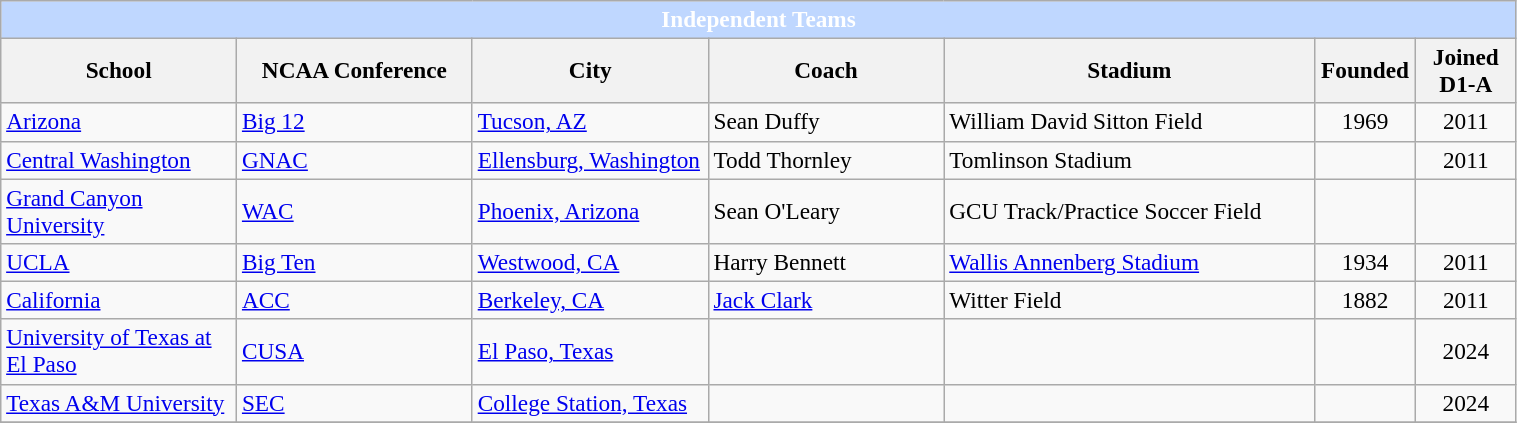<table class="wikitable" style="font-size:97%; text-align:left;">
<tr>
<th colspan=7 style="background:#BFD7FF; color:white">Independent Teams</th>
</tr>
<tr>
<th width=150>School</th>
<th width=150>NCAA Conference</th>
<th width=150>City</th>
<th width=150>Coach</th>
<th width=240>Stadium</th>
<th width=60>Founded</th>
<th width=60>Joined D1-A</th>
</tr>
<tr>
<td><a href='#'>Arizona</a></td>
<td><a href='#'>Big 12</a></td>
<td><a href='#'>Tucson, AZ</a></td>
<td>Sean Duffy</td>
<td>William David Sitton Field</td>
<td align=center>1969</td>
<td align=center>2011</td>
</tr>
<tr>
<td><a href='#'>Central Washington</a></td>
<td><a href='#'>GNAC</a></td>
<td><a href='#'>Ellensburg, Washington</a></td>
<td>Todd Thornley</td>
<td>Tomlinson Stadium</td>
<td></td>
<td align=center>2011</td>
</tr>
<tr>
<td><a href='#'>Grand Canyon University</a></td>
<td><a href='#'>WAC</a></td>
<td><a href='#'>Phoenix, Arizona</a></td>
<td>Sean O'Leary</td>
<td>GCU Track/Practice Soccer Field</td>
<td></td>
<td></td>
</tr>
<tr>
<td><a href='#'>UCLA</a></td>
<td><a href='#'>Big Ten</a></td>
<td><a href='#'>Westwood, CA</a></td>
<td>Harry Bennett</td>
<td><a href='#'>Wallis Annenberg Stadium</a></td>
<td align=center>1934</td>
<td align=center>2011</td>
</tr>
<tr>
<td><a href='#'>California</a></td>
<td><a href='#'>ACC</a></td>
<td><a href='#'>Berkeley, CA</a></td>
<td><a href='#'>Jack Clark</a></td>
<td>Witter Field</td>
<td align=center>1882</td>
<td align=center>2011</td>
</tr>
<tr>
<td><a href='#'>University of Texas at El Paso</a></td>
<td><a href='#'>CUSA</a></td>
<td><a href='#'>El Paso, Texas</a></td>
<td></td>
<td></td>
<td align=center></td>
<td align=center>2024</td>
</tr>
<tr>
<td><a href='#'>Texas A&M University</a></td>
<td><a href='#'>SEC</a></td>
<td><a href='#'>College Station, Texas</a></td>
<td></td>
<td></td>
<td align=center></td>
<td align=center>2024</td>
</tr>
<tr>
</tr>
</table>
